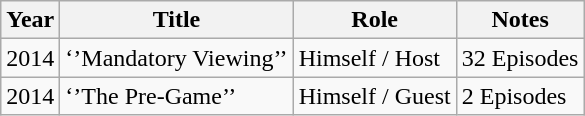<table class="wikitable plainrowheaders">
<tr>
<th>Year</th>
<th>Title</th>
<th>Role</th>
<th class="unsortable">Notes</th>
</tr>
<tr>
<td>2014</td>
<td>‘’Mandatory Viewing’’</td>
<td>Himself / Host</td>
<td>32 Episodes</td>
</tr>
<tr>
<td>2014</td>
<td>‘’The Pre-Game’’</td>
<td>Himself / Guest</td>
<td>2 Episodes</td>
</tr>
</table>
